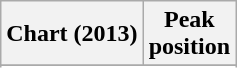<table class="wikitable sortable plainrowheaders" style="text-align:center">
<tr>
<th scope="col">Chart (2013)</th>
<th scope="col">Peak<br>position</th>
</tr>
<tr>
</tr>
<tr>
</tr>
<tr>
</tr>
</table>
